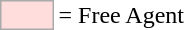<table style="margin: 0.75em 0 0 0.5em;">
<tr>
<td style="background:#fdd; border:1px solid #aaa; width:2em; text-align:center;"></td>
<td>= Free Agent</td>
</tr>
</table>
